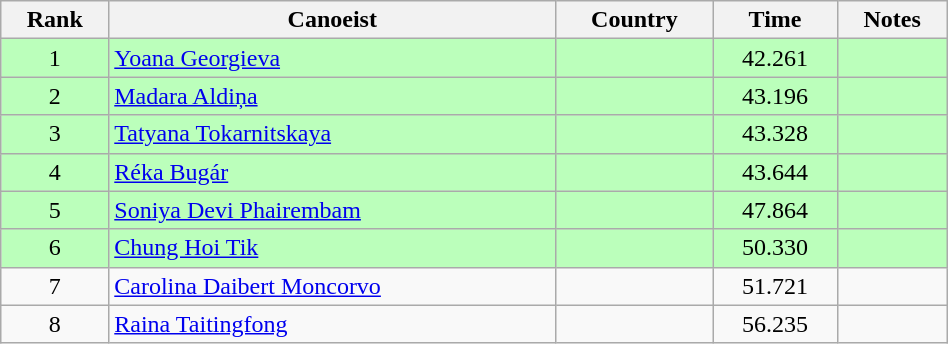<table class="wikitable" style="text-align:center;width: 50%">
<tr>
<th>Rank</th>
<th>Canoeist</th>
<th>Country</th>
<th>Time</th>
<th>Notes</th>
</tr>
<tr bgcolor=bbffbb>
<td>1</td>
<td align="left"><a href='#'>Yoana Georgieva</a></td>
<td align="left"></td>
<td>42.261</td>
<td></td>
</tr>
<tr bgcolor=bbffbb>
<td>2</td>
<td align="left"><a href='#'>Madara Aldiņa</a></td>
<td align="left"></td>
<td>43.196</td>
<td></td>
</tr>
<tr bgcolor=bbffbb>
<td>3</td>
<td align="left"><a href='#'>Tatyana Tokarnitskaya</a></td>
<td align="left"></td>
<td>43.328</td>
<td></td>
</tr>
<tr bgcolor=bbffbb>
<td>4</td>
<td align="left"><a href='#'>Réka Bugár</a></td>
<td align="left"></td>
<td>43.644</td>
<td></td>
</tr>
<tr bgcolor=bbffbb>
<td>5</td>
<td align="left"><a href='#'>Soniya Devi Phairembam</a></td>
<td align="left"></td>
<td>47.864</td>
<td></td>
</tr>
<tr bgcolor=bbffbb>
<td>6</td>
<td align="left"><a href='#'>Chung Hoi Tik</a></td>
<td align="left"></td>
<td>50.330</td>
<td></td>
</tr>
<tr>
<td>7</td>
<td align="left"><a href='#'>Carolina Daibert Moncorvo</a></td>
<td align="left"></td>
<td>51.721</td>
<td></td>
</tr>
<tr>
<td>8</td>
<td align="left"><a href='#'>Raina Taitingfong</a></td>
<td align="left"></td>
<td>56.235</td>
<td></td>
</tr>
</table>
